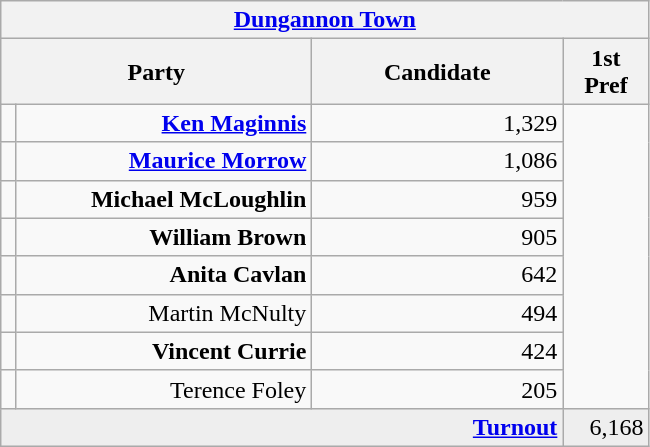<table class="wikitable">
<tr>
<th colspan="4" align="center"><a href='#'>Dungannon Town</a></th>
</tr>
<tr>
<th colspan="2" align="center" width=200>Party</th>
<th width=160>Candidate</th>
<th width=50>1st Pref</th>
</tr>
<tr>
<td></td>
<td align="right"><strong><a href='#'>Ken Maginnis</a></strong></td>
<td align="right">1,329</td>
</tr>
<tr>
<td></td>
<td align="right"><strong><a href='#'>Maurice Morrow</a></strong></td>
<td align="right">1,086</td>
</tr>
<tr>
<td></td>
<td align="right"><strong>Michael McLoughlin</strong></td>
<td align="right">959</td>
</tr>
<tr>
<td></td>
<td align="right"><strong>William Brown</strong></td>
<td align="right">905</td>
</tr>
<tr>
<td></td>
<td align="right"><strong>Anita Cavlan</strong></td>
<td align="right">642</td>
</tr>
<tr>
<td></td>
<td align="right">Martin McNulty</td>
<td align="right">494</td>
</tr>
<tr>
<td></td>
<td align="right"><strong>Vincent Currie</strong></td>
<td align="right">424</td>
</tr>
<tr>
<td></td>
<td align="right">Terence Foley</td>
<td align="right">205</td>
</tr>
<tr bgcolor="EEEEEE">
<td colspan=3 align="right"><strong><a href='#'>Turnout</a></strong></td>
<td align="right">6,168</td>
</tr>
</table>
